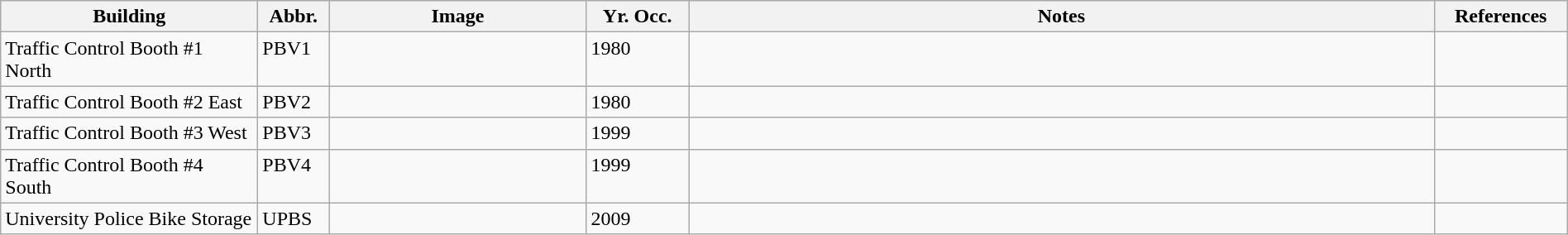<table class="wikitable sortable" style="width:100%;">
<tr>
<th style="width:200px;">Building</th>
<th width="50">Abbr.</th>
<th style="width:200px;" class="unsortable">Image</th>
<th width="75">Yr. Occ.</th>
<th class="unsortable">Notes</th>
<th style="width:100px;" class="unsortable">References</th>
</tr>
<tr valign="top">
<td>Traffic Control Booth #1 North</td>
<td>PBV1</td>
<td></td>
<td>1980</td>
<td></td>
<td></td>
</tr>
<tr valign="top">
<td>Traffic Control Booth #2 East</td>
<td>PBV2</td>
<td></td>
<td>1980</td>
<td></td>
<td></td>
</tr>
<tr valign="top">
<td>Traffic Control Booth #3 West</td>
<td>PBV3</td>
<td></td>
<td>1999</td>
<td></td>
<td></td>
</tr>
<tr valign="top">
<td>Traffic Control Booth #4 South</td>
<td>PBV4</td>
<td></td>
<td>1999</td>
<td></td>
<td></td>
</tr>
<tr valign="top">
<td>University Police Bike Storage</td>
<td>UPBS</td>
<td></td>
<td>2009</td>
<td></td>
<td></td>
</tr>
</table>
